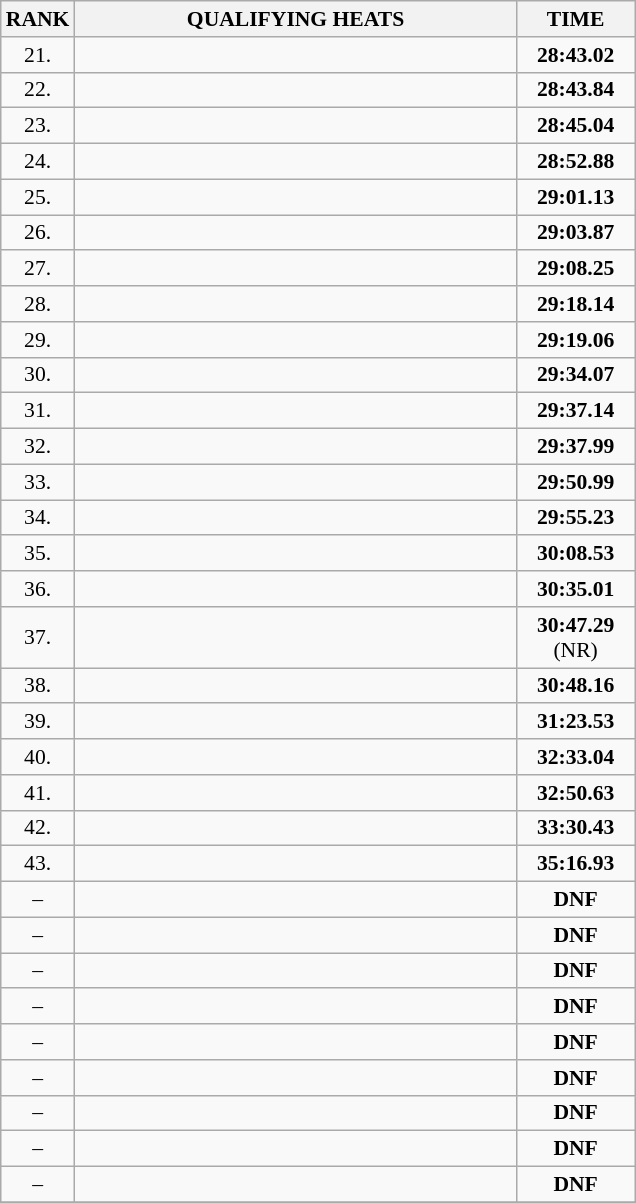<table class="wikitable" style="border-collapse: collapse; font-size: 90%;">
<tr>
<th>RANK</th>
<th style="width: 20em">QUALIFYING HEATS</th>
<th style="width: 5em">TIME</th>
</tr>
<tr>
<td align="center">21.</td>
<td></td>
<td align="center"><strong>28:43.02</strong></td>
</tr>
<tr>
<td align="center">22.</td>
<td></td>
<td align="center"><strong>28:43.84</strong></td>
</tr>
<tr>
<td align="center">23.</td>
<td></td>
<td align="center"><strong>28:45.04</strong></td>
</tr>
<tr>
<td align="center">24.</td>
<td></td>
<td align="center"><strong>28:52.88</strong></td>
</tr>
<tr>
<td align="center">25.</td>
<td></td>
<td align="center"><strong>29:01.13</strong></td>
</tr>
<tr>
<td align="center">26.</td>
<td></td>
<td align="center"><strong>29:03.87</strong></td>
</tr>
<tr>
<td align="center">27.</td>
<td></td>
<td align="center"><strong>29:08.25</strong></td>
</tr>
<tr>
<td align="center">28.</td>
<td></td>
<td align="center"><strong>29:18.14</strong></td>
</tr>
<tr>
<td align="center">29.</td>
<td></td>
<td align="center"><strong>29:19.06</strong></td>
</tr>
<tr>
<td align="center">30.</td>
<td></td>
<td align="center"><strong>29:34.07</strong></td>
</tr>
<tr>
<td align="center">31.</td>
<td></td>
<td align="center"><strong>29:37.14</strong></td>
</tr>
<tr>
<td align="center">32.</td>
<td></td>
<td align="center"><strong>29:37.99</strong></td>
</tr>
<tr>
<td align="center">33.</td>
<td></td>
<td align="center"><strong>29:50.99</strong></td>
</tr>
<tr>
<td align="center">34.</td>
<td></td>
<td align="center"><strong>29:55.23</strong></td>
</tr>
<tr>
<td align="center">35.</td>
<td></td>
<td align="center"><strong>30:08.53</strong></td>
</tr>
<tr>
<td align="center">36.</td>
<td></td>
<td align="center"><strong>30:35.01</strong></td>
</tr>
<tr>
<td align="center">37.</td>
<td></td>
<td align="center"><strong>30:47.29</strong> (NR)</td>
</tr>
<tr>
<td align="center">38.</td>
<td></td>
<td align="center"><strong>30:48.16</strong></td>
</tr>
<tr>
<td align="center">39.</td>
<td></td>
<td align="center"><strong>31:23.53</strong></td>
</tr>
<tr>
<td align="center">40.</td>
<td></td>
<td align="center"><strong>32:33.04</strong></td>
</tr>
<tr>
<td align="center">41.</td>
<td></td>
<td align="center"><strong>32:50.63</strong></td>
</tr>
<tr>
<td align="center">42.</td>
<td></td>
<td align="center"><strong>33:30.43</strong></td>
</tr>
<tr>
<td align="center">43.</td>
<td></td>
<td align="center"><strong>35:16.93</strong></td>
</tr>
<tr>
<td align="center">–</td>
<td></td>
<td align="center"><strong>DNF</strong></td>
</tr>
<tr>
<td align="center">–</td>
<td></td>
<td align="center"><strong>DNF</strong></td>
</tr>
<tr>
<td align="center">–</td>
<td></td>
<td align="center"><strong>DNF</strong></td>
</tr>
<tr>
<td align="center">–</td>
<td></td>
<td align="center"><strong>DNF</strong></td>
</tr>
<tr>
<td align="center">–</td>
<td></td>
<td align="center"><strong>DNF</strong></td>
</tr>
<tr>
<td align="center">–</td>
<td></td>
<td align="center"><strong>DNF</strong></td>
</tr>
<tr>
<td align="center">–</td>
<td></td>
<td align="center"><strong>DNF</strong></td>
</tr>
<tr>
<td align="center">–</td>
<td></td>
<td align="center"><strong>DNF</strong></td>
</tr>
<tr>
<td align="center">–</td>
<td></td>
<td align="center"><strong>DNF</strong></td>
</tr>
<tr>
</tr>
</table>
